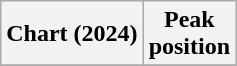<table class="wikitable sortable plainrowheaders" style="text-align:center">
<tr>
<th scope="col">Chart (2024)</th>
<th scope="col">Peak<br>position</th>
</tr>
<tr>
</tr>
</table>
